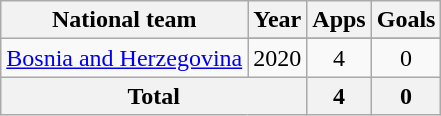<table class="wikitable" style="text-align: center;">
<tr>
<th>National team</th>
<th>Year</th>
<th>Apps</th>
<th>Goals</th>
</tr>
<tr>
<td rowspan="2"><a href='#'>Bosnia and Herzegovina</a></td>
</tr>
<tr>
<td>2020</td>
<td>4</td>
<td>0</td>
</tr>
<tr>
<th colspan="2">Total</th>
<th>4</th>
<th>0</th>
</tr>
</table>
